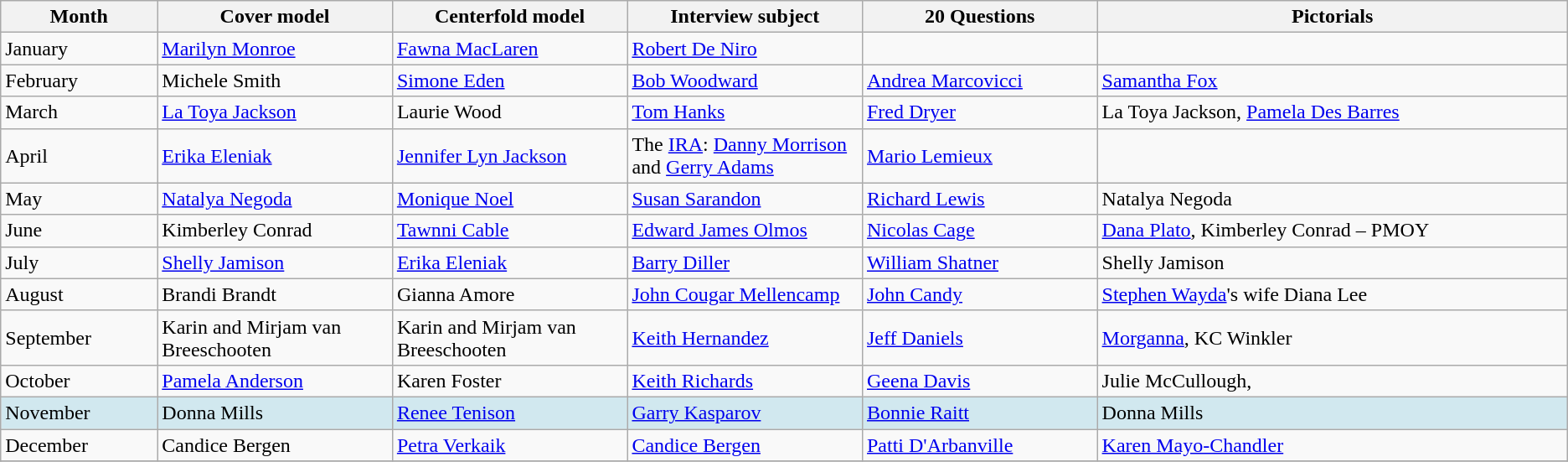<table class="wikitable">
<tr>
<th width="10%">Month</th>
<th width="15%">Cover model</th>
<th width="15%">Centerfold model</th>
<th width="15%">Interview subject</th>
<th width="15%">20 Questions</th>
<th width="30%">Pictorials</th>
</tr>
<tr>
<td>January</td>
<td><a href='#'>Marilyn Monroe</a></td>
<td><a href='#'>Fawna MacLaren</a></td>
<td><a href='#'>Robert De Niro</a></td>
<td></td>
<td></td>
</tr>
<tr>
<td>February</td>
<td>Michele Smith</td>
<td><a href='#'>Simone Eden</a></td>
<td><a href='#'>Bob Woodward</a></td>
<td><a href='#'>Andrea Marcovicci</a></td>
<td><a href='#'>Samantha Fox</a></td>
</tr>
<tr>
<td>March</td>
<td><a href='#'>La Toya Jackson</a></td>
<td>Laurie Wood</td>
<td><a href='#'>Tom Hanks</a></td>
<td><a href='#'>Fred Dryer</a></td>
<td>La Toya Jackson, <a href='#'>Pamela Des Barres</a></td>
</tr>
<tr>
<td>April</td>
<td><a href='#'>Erika Eleniak</a></td>
<td><a href='#'>Jennifer Lyn Jackson</a></td>
<td>The <a href='#'>IRA</a>: <a href='#'>Danny Morrison</a> and <a href='#'>Gerry Adams</a></td>
<td><a href='#'>Mario Lemieux</a></td>
<td></td>
</tr>
<tr>
<td>May</td>
<td><a href='#'>Natalya Negoda</a></td>
<td><a href='#'>Monique Noel</a></td>
<td><a href='#'>Susan Sarandon</a></td>
<td><a href='#'>Richard Lewis</a></td>
<td>Natalya Negoda</td>
</tr>
<tr>
<td>June</td>
<td>Kimberley Conrad</td>
<td><a href='#'>Tawnni Cable</a></td>
<td><a href='#'>Edward James Olmos</a></td>
<td><a href='#'>Nicolas Cage</a></td>
<td><a href='#'>Dana Plato</a>, Kimberley Conrad – PMOY</td>
</tr>
<tr>
<td>July</td>
<td><a href='#'>Shelly Jamison</a></td>
<td><a href='#'>Erika Eleniak</a></td>
<td><a href='#'>Barry Diller</a></td>
<td><a href='#'>William Shatner</a></td>
<td>Shelly Jamison</td>
</tr>
<tr>
<td>August</td>
<td>Brandi Brandt</td>
<td>Gianna Amore</td>
<td><a href='#'>John Cougar Mellencamp</a></td>
<td><a href='#'>John Candy</a></td>
<td><a href='#'>Stephen Wayda</a>'s wife Diana Lee</td>
</tr>
<tr>
<td>September</td>
<td>Karin and Mirjam van Breeschooten</td>
<td>Karin and Mirjam van Breeschooten</td>
<td><a href='#'>Keith Hernandez</a></td>
<td><a href='#'>Jeff Daniels</a></td>
<td><a href='#'>Morganna</a>, KC Winkler</td>
</tr>
<tr>
<td>October</td>
<td><a href='#'>Pamela Anderson</a></td>
<td>Karen Foster</td>
<td><a href='#'>Keith Richards</a></td>
<td><a href='#'>Geena Davis</a></td>
<td>Julie McCullough,</td>
</tr>
<tr style="background:#D1E8EF;">
<td>November</td>
<td>Donna Mills</td>
<td><a href='#'>Renee Tenison</a></td>
<td><a href='#'>Garry Kasparov</a></td>
<td><a href='#'>Bonnie Raitt</a></td>
<td>Donna Mills</td>
</tr>
<tr>
<td>December</td>
<td>Candice Bergen</td>
<td><a href='#'>Petra Verkaik</a></td>
<td><a href='#'>Candice Bergen</a></td>
<td><a href='#'>Patti D'Arbanville</a></td>
<td><a href='#'>Karen Mayo-Chandler</a></td>
</tr>
<tr>
</tr>
</table>
